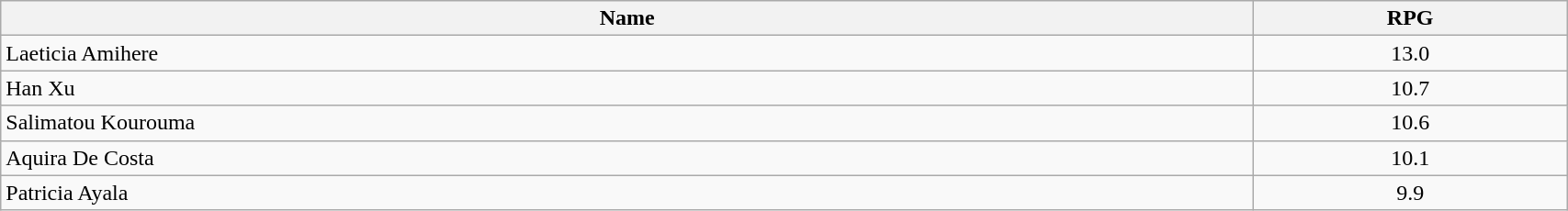<table class=wikitable width="90%">
<tr>
<th width="80%">Name</th>
<th width="20%">RPG</th>
</tr>
<tr>
<td> Laeticia Amihere</td>
<td align=center>13.0</td>
</tr>
<tr>
<td> Han Xu</td>
<td align=center>10.7</td>
</tr>
<tr>
<td> Salimatou Kourouma</td>
<td align=center>10.6</td>
</tr>
<tr>
<td> Aquira De Costa</td>
<td align=center>10.1</td>
</tr>
<tr>
<td> Patricia Ayala</td>
<td align=center>9.9</td>
</tr>
</table>
